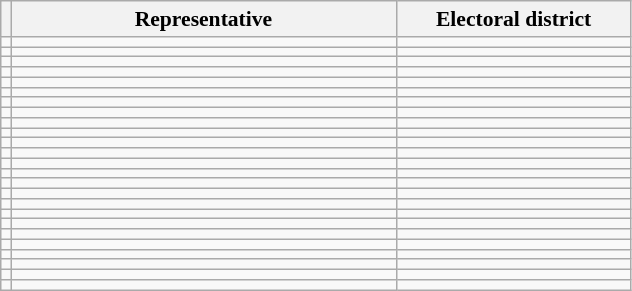<table class="sortable wikitable" style="text-align:left; font-size:90%">
<tr>
<th></th>
<th width="250">Representative</th>
<th width="150">Electoral district</th>
</tr>
<tr>
<td></td>
<td></td>
<td></td>
</tr>
<tr>
<td></td>
<td></td>
<td></td>
</tr>
<tr>
<td></td>
<td></td>
<td></td>
</tr>
<tr>
<td></td>
<td></td>
<td></td>
</tr>
<tr>
<td></td>
<td></td>
<td></td>
</tr>
<tr>
<td></td>
<td></td>
<td></td>
</tr>
<tr>
<td></td>
<td></td>
<td></td>
</tr>
<tr>
<td></td>
<td></td>
<td></td>
</tr>
<tr>
<td></td>
<td></td>
<td></td>
</tr>
<tr>
<td></td>
<td></td>
<td></td>
</tr>
<tr>
<td></td>
<td></td>
<td></td>
</tr>
<tr>
<td></td>
<td></td>
<td></td>
</tr>
<tr>
<td></td>
<td></td>
<td></td>
</tr>
<tr>
<td></td>
<td></td>
<td></td>
</tr>
<tr>
<td></td>
<td></td>
<td></td>
</tr>
<tr>
<td></td>
<td></td>
<td></td>
</tr>
<tr>
<td></td>
<td></td>
<td></td>
</tr>
<tr>
<td></td>
<td></td>
<td></td>
</tr>
<tr>
<td></td>
<td></td>
<td></td>
</tr>
<tr>
<td></td>
<td></td>
<td></td>
</tr>
<tr>
<td></td>
<td></td>
<td></td>
</tr>
<tr>
<td></td>
<td></td>
<td></td>
</tr>
<tr>
<td></td>
<td></td>
<td></td>
</tr>
<tr>
<td></td>
<td></td>
<td></td>
</tr>
<tr>
<td></td>
<td></td>
<td></td>
</tr>
</table>
